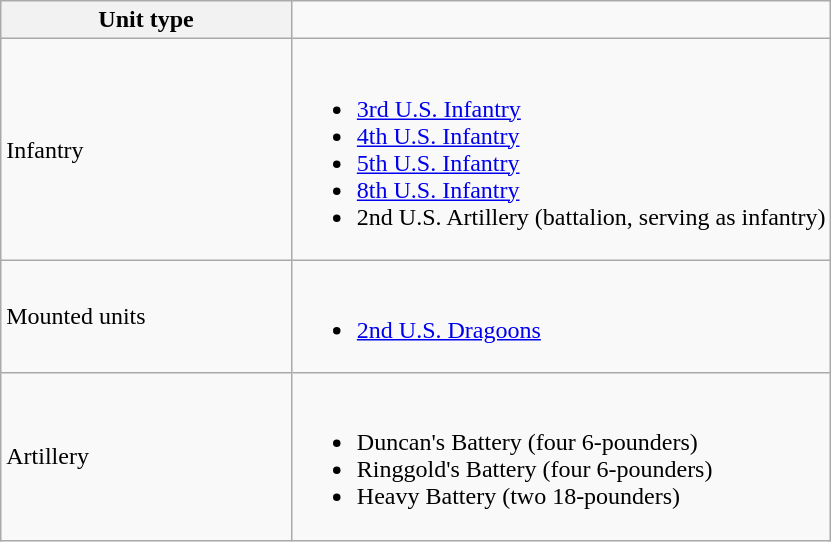<table class="wikitable">
<tr>
<th style="width:35%;">Unit type</th>
</tr>
<tr>
<td>Infantry</td>
<td><br><ul><li><a href='#'>3rd U.S. Infantry</a></li><li><a href='#'>4th U.S. Infantry</a></li><li><a href='#'>5th U.S. Infantry</a></li><li><a href='#'>8th U.S. Infantry</a></li><li>2nd U.S. Artillery (battalion, serving as infantry)</li></ul></td>
</tr>
<tr>
<td>Mounted units</td>
<td><br><ul><li><a href='#'>2nd U.S. Dragoons</a></li></ul></td>
</tr>
<tr>
<td>Artillery</td>
<td><br><ul><li>Duncan's Battery (four 6-pounders)</li><li>Ringgold's Battery (four 6-pounders)</li><li>Heavy Battery (two 18-pounders)</li></ul></td>
</tr>
</table>
